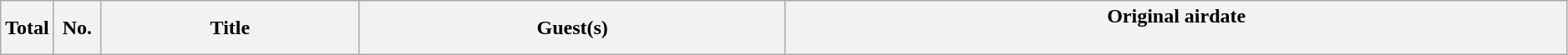<table class="wikitable plainrowheaders" style="width:99%;">
<tr>
<th style="width:30px;">Total</th>
<th style="width:30px;">No.</th>
<th>Title</th>
<th>Guest(s)</th>
<th>Original airdate<br>




<br></th>
</tr>
</table>
